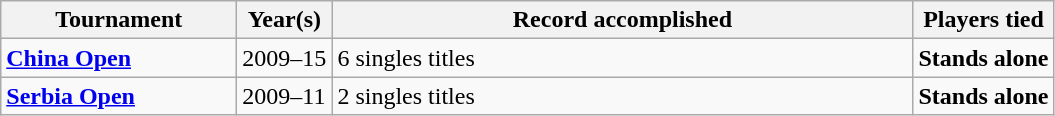<table class="wikitable">
<tr>
<th width="150">Tournament</th>
<th>Year(s)</th>
<th width="380">Record accomplished</th>
<th>Players tied</th>
</tr>
<tr>
<td><a href='#'><strong>China Open</strong></a></td>
<td>2009–15</td>
<td>6 singles titles</td>
<td><strong>Stands alone</strong></td>
</tr>
<tr>
<td><strong><a href='#'>Serbia Open</a></strong></td>
<td>2009–11</td>
<td>2 singles titles</td>
<td><strong>Stands alone</strong></td>
</tr>
</table>
